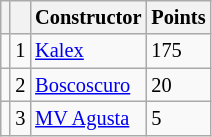<table class="wikitable" style="font-size: 85%;">
<tr>
<th></th>
<th></th>
<th>Constructor</th>
<th>Points</th>
</tr>
<tr>
<td></td>
<td align=center>1</td>
<td> <a href='#'>Kalex</a></td>
<td align=left>175</td>
</tr>
<tr>
<td></td>
<td align=center>2</td>
<td> <a href='#'>Boscoscuro</a></td>
<td align=left>20</td>
</tr>
<tr>
<td></td>
<td align=center>3</td>
<td> <a href='#'>MV Agusta</a></td>
<td align=left>5</td>
</tr>
</table>
